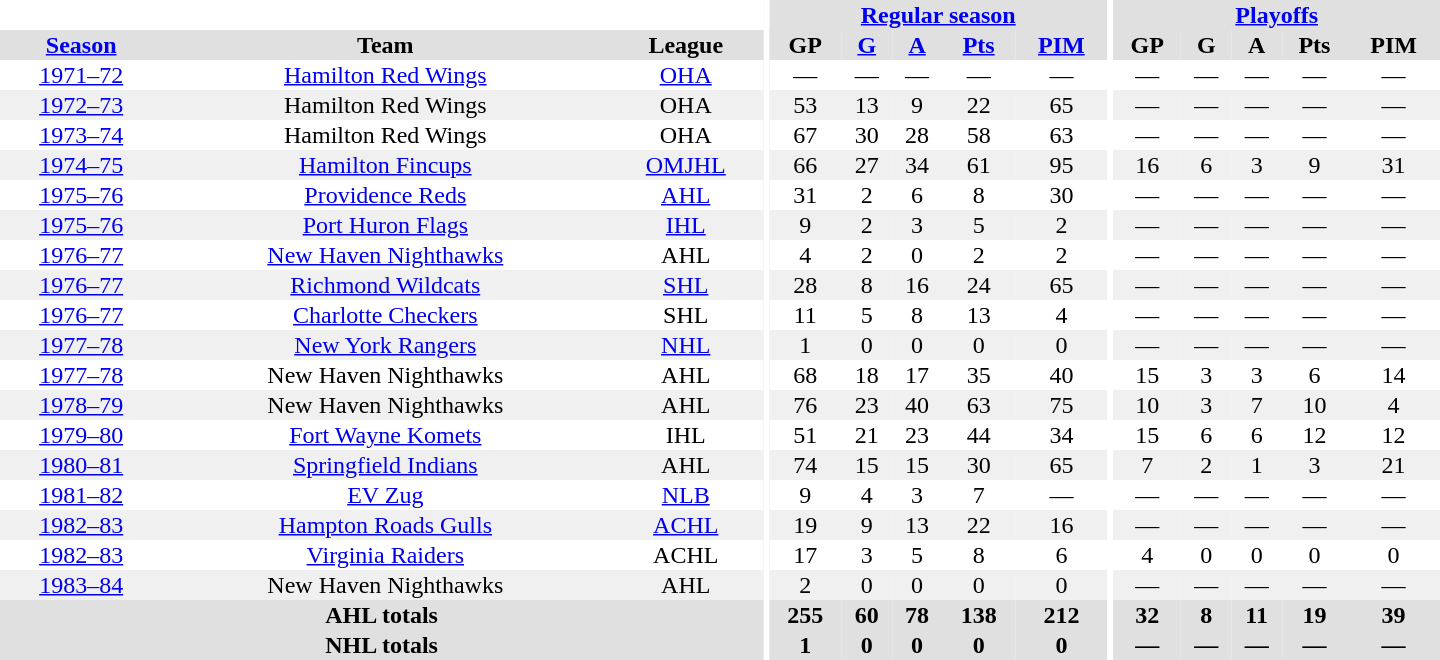<table border="0" cellpadding="1" cellspacing="0" style="text-align:center; width:60em">
<tr bgcolor="#e0e0e0">
<th colspan="3" bgcolor="#ffffff"></th>
<th rowspan="100" bgcolor="#ffffff"></th>
<th colspan="5"><a href='#'>Regular season</a></th>
<th rowspan="100" bgcolor="#ffffff"></th>
<th colspan="5"><a href='#'>Playoffs</a></th>
</tr>
<tr bgcolor="#e0e0e0">
<th><a href='#'>Season</a></th>
<th>Team</th>
<th>League</th>
<th>GP</th>
<th><a href='#'>G</a></th>
<th><a href='#'>A</a></th>
<th><a href='#'>Pts</a></th>
<th><a href='#'>PIM</a></th>
<th>GP</th>
<th>G</th>
<th>A</th>
<th>Pts</th>
<th>PIM</th>
</tr>
<tr>
<td><a href='#'>1971–72</a></td>
<td><a href='#'>Hamilton Red Wings</a></td>
<td><a href='#'>OHA</a></td>
<td>—</td>
<td>—</td>
<td>—</td>
<td>—</td>
<td>—</td>
<td>—</td>
<td>—</td>
<td>—</td>
<td>—</td>
<td>—</td>
</tr>
<tr bgcolor="#f0f0f0">
<td><a href='#'>1972–73</a></td>
<td>Hamilton Red Wings</td>
<td>OHA</td>
<td>53</td>
<td>13</td>
<td>9</td>
<td>22</td>
<td>65</td>
<td>—</td>
<td>—</td>
<td>—</td>
<td>—</td>
<td>—</td>
</tr>
<tr>
<td><a href='#'>1973–74</a></td>
<td>Hamilton Red Wings</td>
<td>OHA</td>
<td>67</td>
<td>30</td>
<td>28</td>
<td>58</td>
<td>63</td>
<td>—</td>
<td>—</td>
<td>—</td>
<td>—</td>
<td>—</td>
</tr>
<tr bgcolor="#f0f0f0">
<td><a href='#'>1974–75</a></td>
<td><a href='#'>Hamilton Fincups</a></td>
<td><a href='#'>OMJHL</a></td>
<td>66</td>
<td>27</td>
<td>34</td>
<td>61</td>
<td>95</td>
<td>16</td>
<td>6</td>
<td>3</td>
<td>9</td>
<td>31</td>
</tr>
<tr>
<td><a href='#'>1975–76</a></td>
<td><a href='#'>Providence Reds</a></td>
<td><a href='#'>AHL</a></td>
<td>31</td>
<td>2</td>
<td>6</td>
<td>8</td>
<td>30</td>
<td>—</td>
<td>—</td>
<td>—</td>
<td>—</td>
<td>—</td>
</tr>
<tr bgcolor="#f0f0f0">
<td><a href='#'>1975–76</a></td>
<td><a href='#'>Port Huron Flags</a></td>
<td><a href='#'>IHL</a></td>
<td>9</td>
<td>2</td>
<td>3</td>
<td>5</td>
<td>2</td>
<td>—</td>
<td>—</td>
<td>—</td>
<td>—</td>
<td>—</td>
</tr>
<tr>
<td><a href='#'>1976–77</a></td>
<td><a href='#'>New Haven Nighthawks</a></td>
<td>AHL</td>
<td>4</td>
<td>2</td>
<td>0</td>
<td>2</td>
<td>2</td>
<td>—</td>
<td>—</td>
<td>—</td>
<td>—</td>
<td>—</td>
</tr>
<tr bgcolor="#f0f0f0">
<td><a href='#'>1976–77</a></td>
<td><a href='#'>Richmond Wildcats</a></td>
<td><a href='#'>SHL</a></td>
<td>28</td>
<td>8</td>
<td>16</td>
<td>24</td>
<td>65</td>
<td>—</td>
<td>—</td>
<td>—</td>
<td>—</td>
<td>—</td>
</tr>
<tr>
<td><a href='#'>1976–77</a></td>
<td><a href='#'>Charlotte Checkers</a></td>
<td>SHL</td>
<td>11</td>
<td>5</td>
<td>8</td>
<td>13</td>
<td>4</td>
<td>—</td>
<td>—</td>
<td>—</td>
<td>—</td>
<td>—</td>
</tr>
<tr bgcolor="#f0f0f0">
<td><a href='#'>1977–78</a></td>
<td><a href='#'>New York Rangers</a></td>
<td><a href='#'>NHL</a></td>
<td>1</td>
<td>0</td>
<td>0</td>
<td>0</td>
<td>0</td>
<td>—</td>
<td>—</td>
<td>—</td>
<td>—</td>
<td>—</td>
</tr>
<tr>
<td><a href='#'>1977–78</a></td>
<td>New Haven Nighthawks</td>
<td>AHL</td>
<td>68</td>
<td>18</td>
<td>17</td>
<td>35</td>
<td>40</td>
<td>15</td>
<td>3</td>
<td>3</td>
<td>6</td>
<td>14</td>
</tr>
<tr bgcolor="#f0f0f0">
<td><a href='#'>1978–79</a></td>
<td>New Haven Nighthawks</td>
<td>AHL</td>
<td>76</td>
<td>23</td>
<td>40</td>
<td>63</td>
<td>75</td>
<td>10</td>
<td>3</td>
<td>7</td>
<td>10</td>
<td>4</td>
</tr>
<tr>
<td><a href='#'>1979–80</a></td>
<td><a href='#'>Fort Wayne Komets</a></td>
<td>IHL</td>
<td>51</td>
<td>21</td>
<td>23</td>
<td>44</td>
<td>34</td>
<td>15</td>
<td>6</td>
<td>6</td>
<td>12</td>
<td>12</td>
</tr>
<tr bgcolor="#f0f0f0">
<td><a href='#'>1980–81</a></td>
<td><a href='#'>Springfield Indians</a></td>
<td>AHL</td>
<td>74</td>
<td>15</td>
<td>15</td>
<td>30</td>
<td>65</td>
<td>7</td>
<td>2</td>
<td>1</td>
<td>3</td>
<td>21</td>
</tr>
<tr>
<td><a href='#'>1981–82</a></td>
<td><a href='#'>EV Zug</a></td>
<td><a href='#'>NLB</a></td>
<td>9</td>
<td>4</td>
<td>3</td>
<td>7</td>
<td>—</td>
<td>—</td>
<td>—</td>
<td>—</td>
<td>—</td>
<td>—</td>
</tr>
<tr bgcolor="#f0f0f0">
<td><a href='#'>1982–83</a></td>
<td><a href='#'>Hampton Roads Gulls</a></td>
<td><a href='#'>ACHL</a></td>
<td>19</td>
<td>9</td>
<td>13</td>
<td>22</td>
<td>16</td>
<td>—</td>
<td>—</td>
<td>—</td>
<td>—</td>
<td>—</td>
</tr>
<tr>
<td><a href='#'>1982–83</a></td>
<td><a href='#'>Virginia Raiders</a></td>
<td>ACHL</td>
<td>17</td>
<td>3</td>
<td>5</td>
<td>8</td>
<td>6</td>
<td>4</td>
<td>0</td>
<td>0</td>
<td>0</td>
<td>0</td>
</tr>
<tr bgcolor="#f0f0f0">
<td><a href='#'>1983–84</a></td>
<td>New Haven Nighthawks</td>
<td>AHL</td>
<td>2</td>
<td>0</td>
<td>0</td>
<td>0</td>
<td>0</td>
<td>—</td>
<td>—</td>
<td>—</td>
<td>—</td>
<td>—</td>
</tr>
<tr bgcolor="#e0e0e0">
<th colspan="3">AHL totals</th>
<th>255</th>
<th>60</th>
<th>78</th>
<th>138</th>
<th>212</th>
<th>32</th>
<th>8</th>
<th>11</th>
<th>19</th>
<th>39</th>
</tr>
<tr bgcolor="#e0e0e0">
<th colspan="3">NHL totals</th>
<th>1</th>
<th>0</th>
<th>0</th>
<th>0</th>
<th>0</th>
<th>—</th>
<th>—</th>
<th>—</th>
<th>—</th>
<th>—</th>
</tr>
</table>
